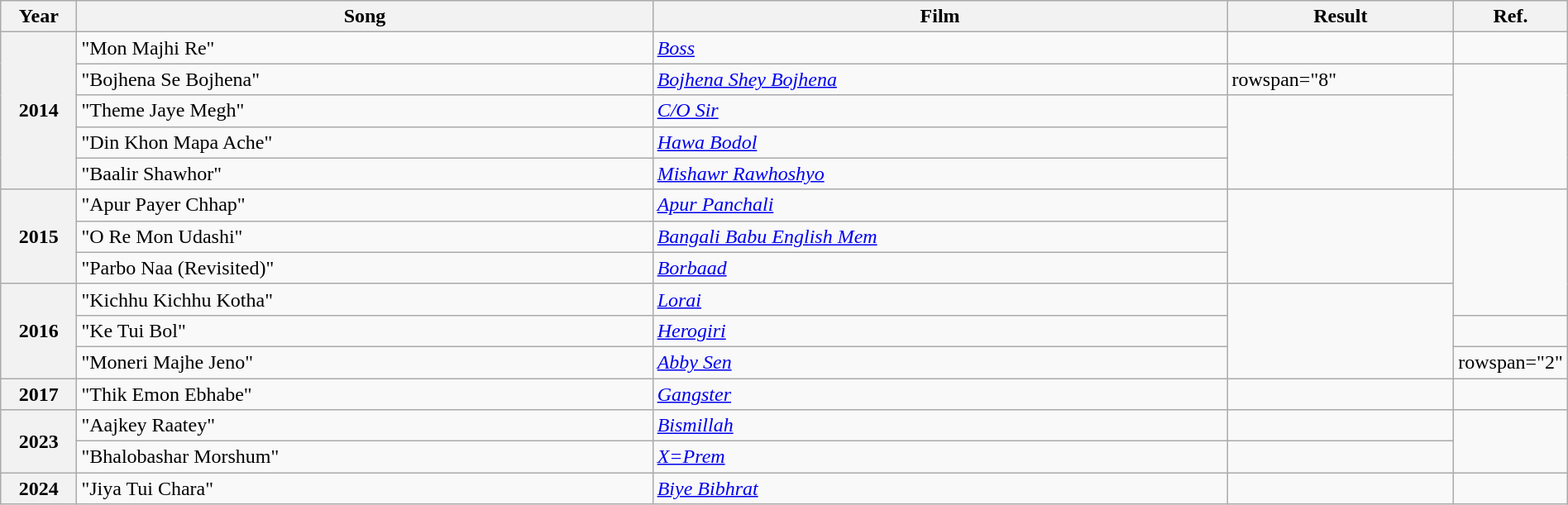<table class="wikitable plainrowheaders" width="100%" "textcolor:#000;">
<tr>
<th scope="col" width=5%><strong>Year</strong></th>
<th scope="col" width=39%><strong>Song</strong></th>
<th scope="col" width=39%><strong>Film</strong></th>
<th scope="col" width=15%><strong>Result</strong></th>
<th scope="col" width=2%><strong>Ref.</strong></th>
</tr>
<tr>
<th scope="row" rowspan="5">2014</th>
<td>"Mon Majhi Re"</td>
<td><em><a href='#'>Boss</a></em></td>
<td></td>
<td></td>
</tr>
<tr>
<td>"Bojhena Se Bojhena"</td>
<td><em><a href='#'>Bojhena Shey Bojhena</a></em></td>
<td>rowspan="8" </td>
<td rowspan="4"></td>
</tr>
<tr>
<td>"Theme Jaye Megh"</td>
<td><em><a href='#'>C/O Sir</a></em></td>
</tr>
<tr>
<td>"Din Khon Mapa Ache"</td>
<td><em><a href='#'>Hawa Bodol</a></em></td>
</tr>
<tr>
<td>"Baalir Shawhor"</td>
<td><em><a href='#'>Mishawr Rawhoshyo</a></em></td>
</tr>
<tr>
<th scope="row" rowspan="3">2015</th>
<td>"Apur Payer Chhap"</td>
<td><em><a href='#'>Apur Panchali</a></em></td>
<td rowspan="3"></td>
</tr>
<tr>
<td>"O Re Mon Udashi"</td>
<td><em><a href='#'>Bangali Babu English Mem</a></em></td>
</tr>
<tr>
<td>"Parbo Naa (Revisited)"</td>
<td><em><a href='#'>Borbaad</a></em></td>
</tr>
<tr>
<th scope="row" rowspan="3">2016</th>
<td>"Kichhu Kichhu Kotha"</td>
<td><em><a href='#'>Lorai</a></em></td>
<td rowspan="3"></td>
</tr>
<tr>
<td>"Ke Tui Bol"</td>
<td><em><a href='#'>Herogiri</a></em></td>
<td></td>
</tr>
<tr>
<td>"Moneri Majhe Jeno"</td>
<td><em><a href='#'>Abby Sen</a></em></td>
<td>rowspan="2" </td>
</tr>
<tr>
<th scope="row">2017</th>
<td>"Thik Emon Ebhabe"</td>
<td><em><a href='#'>Gangster</a></em></td>
<td></td>
</tr>
<tr>
<th scope="row" rowspan="2">2023</th>
<td>"Aajkey Raatey"</td>
<td><em><a href='#'>Bismillah</a></em></td>
<td></td>
<td rowspan="2"></td>
</tr>
<tr>
<td>"Bhalobashar Morshum"</td>
<td><em><a href='#'>X=Prem</a></em></td>
<td></td>
</tr>
<tr>
<th scope="row">2024</th>
<td>"Jiya Tui Chara"</td>
<td><em><a href='#'>Biye Bibhrat</a></em></td>
<td></td>
<td></td>
</tr>
</table>
